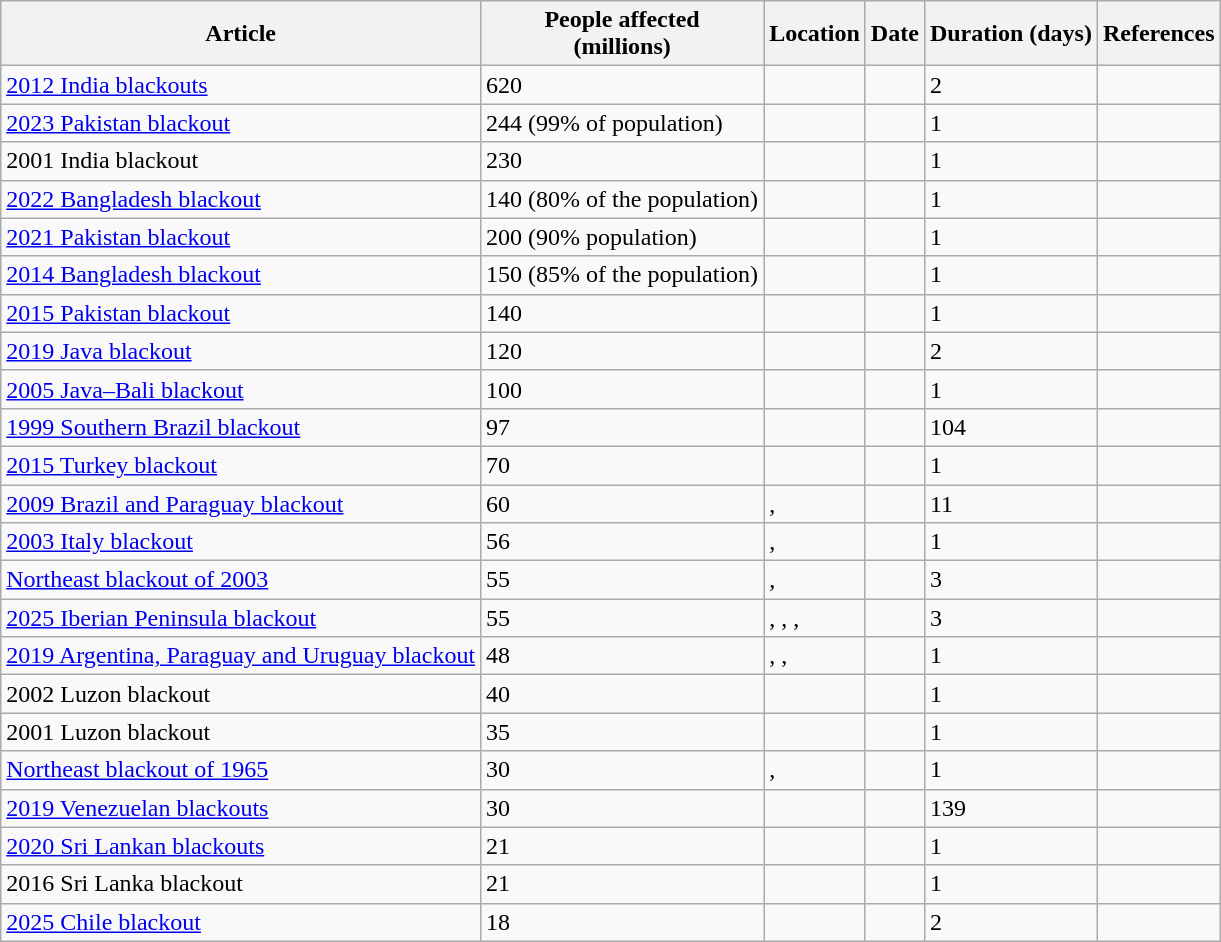<table class="wikitable sortable">
<tr>
<th>Article</th>
<th>People affected<br>(millions)</th>
<th>Location</th>
<th>Date</th>
<th>Duration (days)</th>
<th class="unsortable">References</th>
</tr>
<tr>
<td><a href='#'>2012 India blackouts</a></td>
<td>620</td>
<td></td>
<td></td>
<td>2</td>
<td></td>
</tr>
<tr>
<td><a href='#'>2023 Pakistan blackout</a></td>
<td>244 (99% of population)</td>
<td></td>
<td></td>
<td>1</td>
<td></td>
</tr>
<tr>
<td>2001 India blackout</td>
<td>230</td>
<td></td>
<td></td>
<td>1</td>
<td></td>
</tr>
<tr>
<td><a href='#'>2022 Bangladesh blackout</a></td>
<td>140 (80% of the population)</td>
<td></td>
<td></td>
<td>1</td>
<td></td>
</tr>
<tr>
<td><a href='#'>2021 Pakistan blackout</a></td>
<td>200 (90% population)</td>
<td></td>
<td></td>
<td>1</td>
<td></td>
</tr>
<tr>
<td><a href='#'>2014 Bangladesh blackout</a></td>
<td>150 (85% of the population)</td>
<td></td>
<td></td>
<td>1</td>
<td></td>
</tr>
<tr>
<td><a href='#'>2015 Pakistan blackout</a></td>
<td>140</td>
<td></td>
<td></td>
<td>1</td>
<td></td>
</tr>
<tr>
<td><a href='#'>2019 Java blackout</a></td>
<td>120</td>
<td></td>
<td></td>
<td>2</td>
<td></td>
</tr>
<tr>
<td><a href='#'>2005 Java–Bali blackout</a></td>
<td>100</td>
<td></td>
<td></td>
<td>1</td>
<td></td>
</tr>
<tr>
<td><a href='#'>1999 Southern Brazil blackout</a></td>
<td>97 </td>
<td></td>
<td></td>
<td>104</td>
<td></td>
</tr>
<tr>
<td><a href='#'>2015 Turkey blackout</a></td>
<td>70</td>
<td></td>
<td></td>
<td>1</td>
<td></td>
</tr>
<tr>
<td><a href='#'>2009 Brazil and Paraguay blackout</a></td>
<td>60</td>
<td>, </td>
<td></td>
<td>11</td>
<td></td>
</tr>
<tr>
<td><a href='#'>2003 Italy blackout</a></td>
<td>56</td>
<td>, </td>
<td></td>
<td>1</td>
<td></td>
</tr>
<tr>
<td><a href='#'>Northeast blackout of 2003</a></td>
<td>55</td>
<td>, </td>
<td></td>
<td>3</td>
<td></td>
</tr>
<tr>
<td><a href='#'>2025 Iberian Peninsula blackout</a></td>
<td>55</td>
<td>, , , </td>
<td></td>
<td>3</td>
<td></td>
</tr>
<tr>
<td><a href='#'>2019 Argentina, Paraguay and Uruguay blackout</a></td>
<td>48</td>
<td>, , </td>
<td></td>
<td>1</td>
<td></td>
</tr>
<tr>
<td>2002 Luzon blackout</td>
<td>40</td>
<td></td>
<td></td>
<td>1</td>
<td></td>
</tr>
<tr>
<td>2001 Luzon blackout</td>
<td>35</td>
<td></td>
<td></td>
<td>1</td>
<td></td>
</tr>
<tr>
<td><a href='#'>Northeast blackout of 1965</a></td>
<td>30</td>
<td>, </td>
<td></td>
<td>1</td>
<td></td>
</tr>
<tr>
<td><a href='#'>2019 Venezuelan blackouts</a></td>
<td>30</td>
<td></td>
<td></td>
<td>139</td>
<td></td>
</tr>
<tr>
<td><a href='#'>2020 Sri Lankan blackouts</a></td>
<td>21</td>
<td></td>
<td></td>
<td>1</td>
<td></td>
</tr>
<tr>
<td>2016 Sri Lanka blackout</td>
<td>21</td>
<td></td>
<td></td>
<td>1</td>
<td></td>
</tr>
<tr>
<td><a href='#'>2025 Chile blackout</a></td>
<td>18</td>
<td></td>
<td></td>
<td>2</td>
<td></td>
</tr>
</table>
